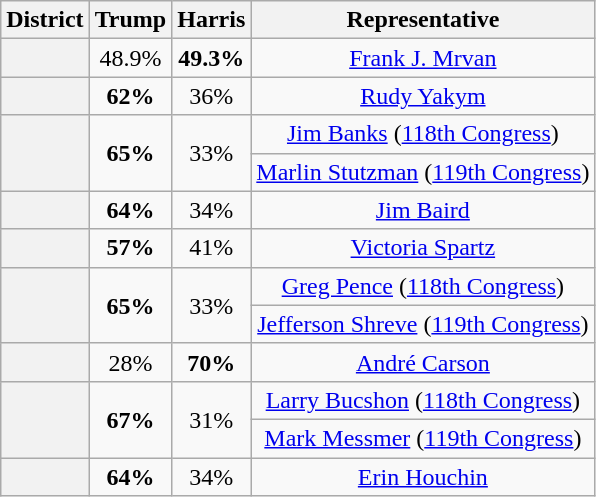<table class=wikitable>
<tr>
<th>District</th>
<th>Trump</th>
<th>Harris</th>
<th>Representative</th>
</tr>
<tr align=center>
<th></th>
<td>48.9%</td>
<td><strong>49.3%</strong></td>
<td><a href='#'>Frank J. Mrvan</a></td>
</tr>
<tr align=center>
<th></th>
<td><strong>62%</strong></td>
<td>36%</td>
<td><a href='#'>Rudy Yakym</a></td>
</tr>
<tr align=center>
<th rowspan=2 ></th>
<td rowspan=2><strong>65%</strong></td>
<td rowspan=2>33%</td>
<td><a href='#'>Jim Banks</a> (<a href='#'>118th Congress</a>)</td>
</tr>
<tr align=center>
<td><a href='#'>Marlin Stutzman</a> (<a href='#'>119th Congress</a>)</td>
</tr>
<tr align=center>
<th></th>
<td><strong>64%</strong></td>
<td>34%</td>
<td><a href='#'>Jim Baird</a></td>
</tr>
<tr align=center>
<th></th>
<td><strong>57%</strong></td>
<td>41%</td>
<td><a href='#'>Victoria Spartz</a></td>
</tr>
<tr align=center>
<th rowspan=2 ></th>
<td rowspan=2><strong>65%</strong></td>
<td rowspan=2>33%</td>
<td><a href='#'>Greg Pence</a> (<a href='#'>118th Congress</a>)</td>
</tr>
<tr align=center>
<td><a href='#'>Jefferson Shreve</a> (<a href='#'>119th Congress</a>)</td>
</tr>
<tr align=center>
<th></th>
<td>28%</td>
<td><strong>70%</strong></td>
<td><a href='#'>André Carson</a></td>
</tr>
<tr align=center>
<th rowspan=2 ></th>
<td rowspan=2><strong>67%</strong></td>
<td rowspan=2>31%</td>
<td><a href='#'>Larry Bucshon</a> (<a href='#'>118th Congress</a>)</td>
</tr>
<tr align=center>
<td><a href='#'>Mark Messmer</a> (<a href='#'>119th Congress</a>)</td>
</tr>
<tr align=center>
<th></th>
<td><strong>64%</strong></td>
<td>34%</td>
<td><a href='#'>Erin Houchin</a></td>
</tr>
</table>
